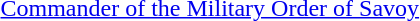<table>
<tr>
<td rowspan=2 style="width:60px; vertical-align:top;"></td>
<td><a href='#'>Commander of the Military Order of Savoy</a></td>
</tr>
<tr>
<td></td>
</tr>
</table>
